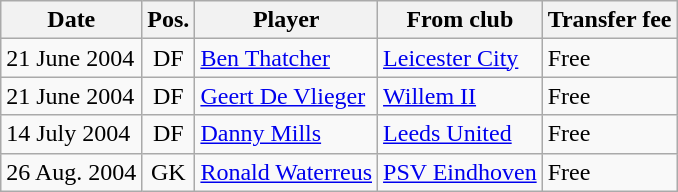<table class="wikitable">
<tr>
<th>Date</th>
<th>Pos.</th>
<th>Player</th>
<th>From club</th>
<th>Transfer fee</th>
</tr>
<tr>
<td>21 June 2004</td>
<td align="center">DF</td>
<td> <a href='#'>Ben Thatcher</a></td>
<td> <a href='#'>Leicester City</a></td>
<td>Free</td>
</tr>
<tr>
<td>21 June 2004</td>
<td align="center">DF</td>
<td> <a href='#'>Geert De Vlieger</a></td>
<td> <a href='#'>Willem II</a></td>
<td>Free</td>
</tr>
<tr>
<td>14 July 2004</td>
<td align="center">DF</td>
<td> <a href='#'>Danny Mills</a></td>
<td> <a href='#'>Leeds United</a></td>
<td>Free</td>
</tr>
<tr>
<td>26 Aug. 2004</td>
<td align="center">GK</td>
<td> <a href='#'>Ronald Waterreus</a></td>
<td> <a href='#'>PSV Eindhoven</a></td>
<td>Free</td>
</tr>
</table>
